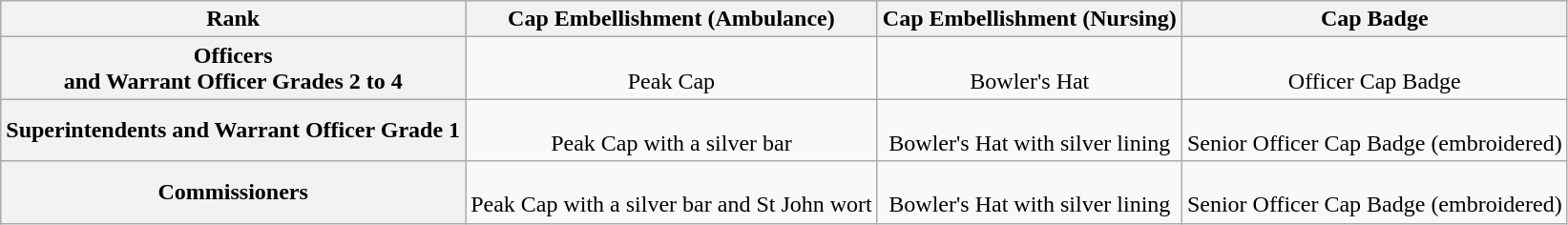<table class="wikitable" style="text-align:center">
<tr>
<th>Rank</th>
<th>Cap Embellishment (Ambulance)</th>
<th>Cap Embellishment (Nursing)</th>
<th>Cap Badge</th>
</tr>
<tr>
<th>Officers<br>and Warrant Officer Grades 2 to 4</th>
<td><br>Peak Cap</td>
<td><br>Bowler's Hat</td>
<td><br>Officer Cap Badge</td>
</tr>
<tr>
<th>Superintendents and Warrant Officer Grade 1</th>
<td><br>Peak Cap with a silver bar</td>
<td><br>Bowler's Hat with silver lining</td>
<td><br>Senior Officer Cap Badge (embroidered)</td>
</tr>
<tr>
<th>Commissioners</th>
<td><br>Peak Cap with a silver bar and St John wort</td>
<td><br>Bowler's Hat with silver lining</td>
<td><br>Senior Officer Cap Badge (embroidered)</td>
</tr>
</table>
